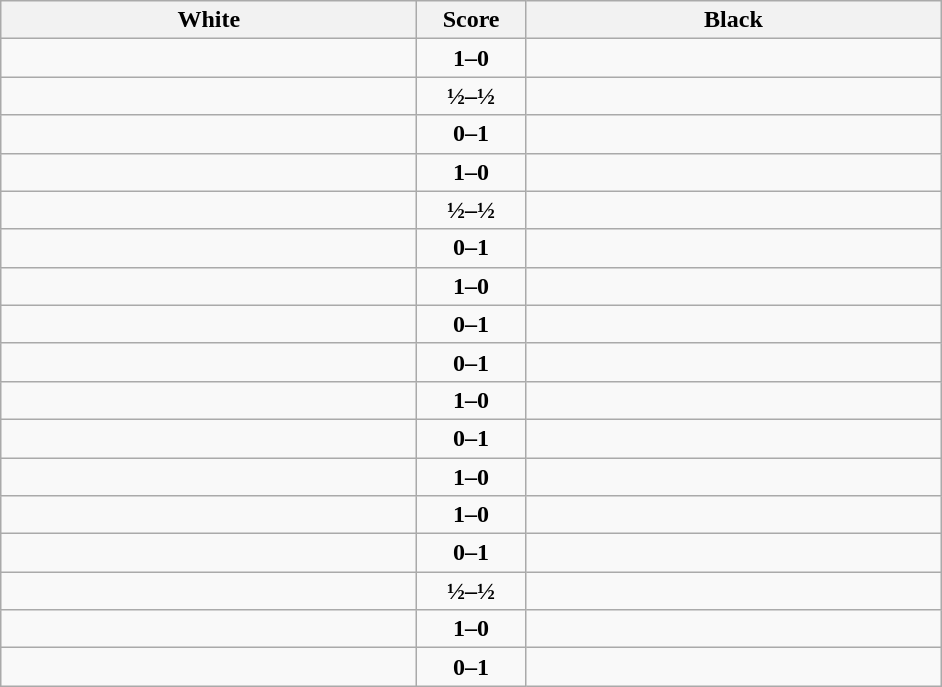<table class="wikitable" style="text-align: center;">
<tr>
<th align="right" width="270">White</th>
<th width="65">Score</th>
<th align="left" width="270">Black</th>
</tr>
<tr>
<td align=left><strong></strong></td>
<td align=center><strong>1–0</strong></td>
<td align=left></td>
</tr>
<tr>
<td align=left></td>
<td align=center><strong>½–½</strong></td>
<td align=left></td>
</tr>
<tr>
<td align=left></td>
<td align=center><strong>0–1</strong></td>
<td align=left><strong></strong></td>
</tr>
<tr>
<td align=left><strong></strong></td>
<td align=center><strong>1–0</strong></td>
<td align=left></td>
</tr>
<tr>
<td align=left></td>
<td align=center><strong>½–½</strong></td>
<td align=left></td>
</tr>
<tr>
<td align=left></td>
<td align=center><strong>0–1</strong></td>
<td align=left><strong></strong></td>
</tr>
<tr>
<td align=left><strong></strong></td>
<td align=center><strong>1–0</strong></td>
<td align=left></td>
</tr>
<tr>
<td align=left></td>
<td align=center><strong>0–1</strong></td>
<td align=left><strong></strong></td>
</tr>
<tr>
<td align=left></td>
<td align=center><strong>0–1</strong></td>
<td align=left><strong></strong></td>
</tr>
<tr>
<td align=left><strong></strong></td>
<td align=center><strong>1–0</strong></td>
<td align=left></td>
</tr>
<tr>
<td align=left></td>
<td align=center><strong>0–1</strong></td>
<td align=left><strong></strong></td>
</tr>
<tr>
<td align=left><strong></strong></td>
<td align=center><strong>1–0</strong></td>
<td align=left></td>
</tr>
<tr>
<td align=left><strong></strong></td>
<td align=center><strong>1–0</strong></td>
<td align=left></td>
</tr>
<tr>
<td align=left></td>
<td align=center><strong>0–1</strong></td>
<td align=left><strong></strong></td>
</tr>
<tr>
<td align=left></td>
<td align=center><strong>½–½</strong></td>
<td align=left></td>
</tr>
<tr>
<td align=left><strong></strong></td>
<td align=center><strong>1–0</strong></td>
<td align=left></td>
</tr>
<tr>
<td align=left></td>
<td align=center><strong>0–1</strong></td>
<td align=left><strong></strong></td>
</tr>
</table>
